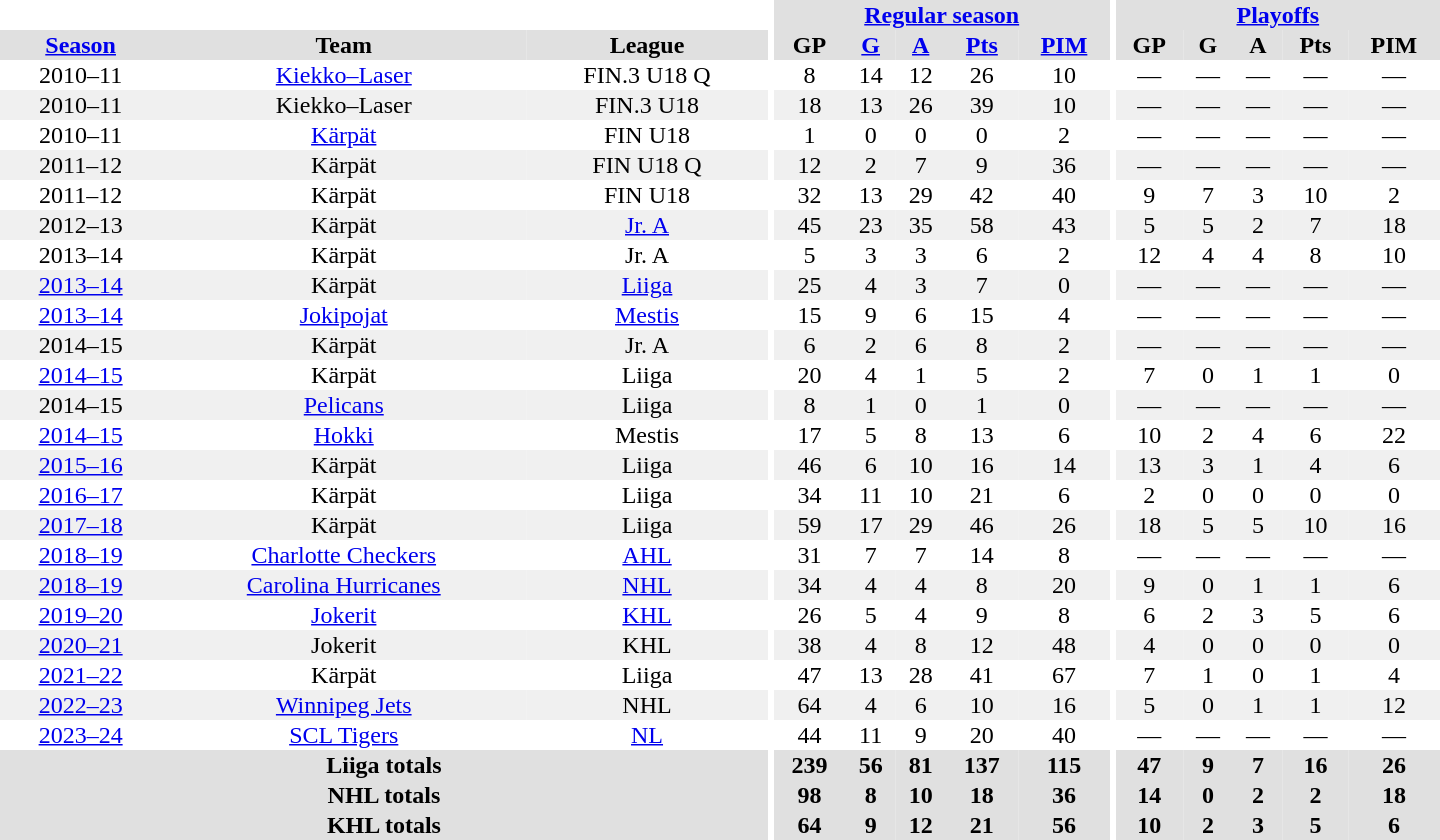<table border="0" cellpadding="1" cellspacing="0" style="text-align:center; width:60em">
<tr bgcolor="#e0e0e0">
<th colspan="3" bgcolor="#ffffff"></th>
<th rowspan="99" bgcolor="#ffffff"></th>
<th colspan="5"><a href='#'>Regular season</a></th>
<th rowspan="99" bgcolor="#ffffff"></th>
<th colspan="5"><a href='#'>Playoffs</a></th>
</tr>
<tr bgcolor="#e0e0e0">
<th><a href='#'>Season</a></th>
<th>Team</th>
<th>League</th>
<th>GP</th>
<th><a href='#'>G</a></th>
<th><a href='#'>A</a></th>
<th><a href='#'>Pts</a></th>
<th><a href='#'>PIM</a></th>
<th>GP</th>
<th>G</th>
<th>A</th>
<th>Pts</th>
<th>PIM</th>
</tr>
<tr>
<td>2010–11</td>
<td><a href='#'>Kiekko–Laser</a></td>
<td>FIN.3 U18 Q</td>
<td>8</td>
<td>14</td>
<td>12</td>
<td>26</td>
<td>10</td>
<td>—</td>
<td>—</td>
<td>—</td>
<td>—</td>
<td>—</td>
</tr>
<tr bgcolor="#f0f0f0">
<td>2010–11</td>
<td>Kiekko–Laser</td>
<td>FIN.3 U18</td>
<td>18</td>
<td>13</td>
<td>26</td>
<td>39</td>
<td>10</td>
<td>—</td>
<td>—</td>
<td>—</td>
<td>—</td>
<td>—</td>
</tr>
<tr>
<td>2010–11</td>
<td><a href='#'>Kärpät</a></td>
<td>FIN U18</td>
<td>1</td>
<td>0</td>
<td>0</td>
<td>0</td>
<td>2</td>
<td>—</td>
<td>—</td>
<td>—</td>
<td>—</td>
<td>—</td>
</tr>
<tr bgcolor="#f0f0f0">
<td>2011–12</td>
<td>Kärpät</td>
<td>FIN U18 Q</td>
<td>12</td>
<td>2</td>
<td>7</td>
<td>9</td>
<td>36</td>
<td>—</td>
<td>—</td>
<td>—</td>
<td>—</td>
<td>—</td>
</tr>
<tr>
<td>2011–12</td>
<td>Kärpät</td>
<td>FIN U18</td>
<td>32</td>
<td>13</td>
<td>29</td>
<td>42</td>
<td>40</td>
<td>9</td>
<td>7</td>
<td>3</td>
<td>10</td>
<td>2</td>
</tr>
<tr bgcolor="#f0f0f0">
<td>2012–13</td>
<td>Kärpät</td>
<td><a href='#'>Jr. A</a></td>
<td>45</td>
<td>23</td>
<td>35</td>
<td>58</td>
<td>43</td>
<td>5</td>
<td>5</td>
<td>2</td>
<td>7</td>
<td>18</td>
</tr>
<tr>
<td>2013–14</td>
<td>Kärpät</td>
<td>Jr. A</td>
<td>5</td>
<td>3</td>
<td>3</td>
<td>6</td>
<td>2</td>
<td>12</td>
<td>4</td>
<td>4</td>
<td>8</td>
<td>10</td>
</tr>
<tr bgcolor="#f0f0f0">
<td><a href='#'>2013–14</a></td>
<td>Kärpät</td>
<td><a href='#'>Liiga</a></td>
<td>25</td>
<td>4</td>
<td>3</td>
<td>7</td>
<td>0</td>
<td>—</td>
<td>—</td>
<td>—</td>
<td>—</td>
<td>—</td>
</tr>
<tr>
<td><a href='#'>2013–14</a></td>
<td><a href='#'>Jokipojat</a></td>
<td><a href='#'>Mestis</a></td>
<td>15</td>
<td>9</td>
<td>6</td>
<td>15</td>
<td>4</td>
<td>—</td>
<td>—</td>
<td>—</td>
<td>—</td>
<td>—</td>
</tr>
<tr bgcolor="#f0f0f0">
<td>2014–15</td>
<td>Kärpät</td>
<td>Jr. A</td>
<td>6</td>
<td>2</td>
<td>6</td>
<td>8</td>
<td>2</td>
<td>—</td>
<td>—</td>
<td>—</td>
<td>—</td>
<td>—</td>
</tr>
<tr>
<td><a href='#'>2014–15</a></td>
<td>Kärpät</td>
<td>Liiga</td>
<td>20</td>
<td>4</td>
<td>1</td>
<td>5</td>
<td>2</td>
<td>7</td>
<td>0</td>
<td>1</td>
<td>1</td>
<td>0</td>
</tr>
<tr bgcolor="#f0f0f0">
<td>2014–15</td>
<td><a href='#'>Pelicans</a></td>
<td>Liiga</td>
<td>8</td>
<td>1</td>
<td>0</td>
<td>1</td>
<td>0</td>
<td>—</td>
<td>—</td>
<td>—</td>
<td>—</td>
<td>—</td>
</tr>
<tr>
<td><a href='#'>2014–15</a></td>
<td><a href='#'>Hokki</a></td>
<td>Mestis</td>
<td>17</td>
<td>5</td>
<td>8</td>
<td>13</td>
<td>6</td>
<td>10</td>
<td>2</td>
<td>4</td>
<td>6</td>
<td>22</td>
</tr>
<tr bgcolor="#f0f0f0">
<td><a href='#'>2015–16</a></td>
<td>Kärpät</td>
<td>Liiga</td>
<td>46</td>
<td>6</td>
<td>10</td>
<td>16</td>
<td>14</td>
<td>13</td>
<td>3</td>
<td>1</td>
<td>4</td>
<td>6</td>
</tr>
<tr>
<td><a href='#'>2016–17</a></td>
<td>Kärpät</td>
<td>Liiga</td>
<td>34</td>
<td>11</td>
<td>10</td>
<td>21</td>
<td>6</td>
<td>2</td>
<td>0</td>
<td>0</td>
<td>0</td>
<td>0</td>
</tr>
<tr bgcolor="#f0f0f0">
<td><a href='#'>2017–18</a></td>
<td>Kärpät</td>
<td>Liiga</td>
<td>59</td>
<td>17</td>
<td>29</td>
<td>46</td>
<td>26</td>
<td>18</td>
<td>5</td>
<td>5</td>
<td>10</td>
<td>16</td>
</tr>
<tr>
<td><a href='#'>2018–19</a></td>
<td><a href='#'>Charlotte Checkers</a></td>
<td><a href='#'>AHL</a></td>
<td>31</td>
<td>7</td>
<td>7</td>
<td>14</td>
<td>8</td>
<td>—</td>
<td>—</td>
<td>—</td>
<td>—</td>
<td>—</td>
</tr>
<tr bgcolor="#f0f0f0">
<td><a href='#'>2018–19</a></td>
<td><a href='#'>Carolina Hurricanes</a></td>
<td><a href='#'>NHL</a></td>
<td>34</td>
<td>4</td>
<td>4</td>
<td>8</td>
<td>20</td>
<td>9</td>
<td>0</td>
<td>1</td>
<td>1</td>
<td>6</td>
</tr>
<tr>
<td><a href='#'>2019–20</a></td>
<td><a href='#'>Jokerit</a></td>
<td><a href='#'>KHL</a></td>
<td>26</td>
<td>5</td>
<td>4</td>
<td>9</td>
<td>8</td>
<td>6</td>
<td>2</td>
<td>3</td>
<td>5</td>
<td>6</td>
</tr>
<tr bgcolor="#f0f0f0">
<td><a href='#'>2020–21</a></td>
<td>Jokerit</td>
<td>KHL</td>
<td>38</td>
<td>4</td>
<td>8</td>
<td>12</td>
<td>48</td>
<td>4</td>
<td>0</td>
<td>0</td>
<td>0</td>
<td>0</td>
</tr>
<tr>
<td><a href='#'>2021–22</a></td>
<td>Kärpät</td>
<td>Liiga</td>
<td>47</td>
<td>13</td>
<td>28</td>
<td>41</td>
<td>67</td>
<td>7</td>
<td>1</td>
<td>0</td>
<td>1</td>
<td>4</td>
</tr>
<tr bgcolor="#f0f0f0">
<td><a href='#'>2022–23</a></td>
<td><a href='#'>Winnipeg Jets</a></td>
<td>NHL</td>
<td>64</td>
<td>4</td>
<td>6</td>
<td>10</td>
<td>16</td>
<td>5</td>
<td>0</td>
<td>1</td>
<td>1</td>
<td>12</td>
</tr>
<tr>
<td><a href='#'>2023–24</a></td>
<td><a href='#'>SCL Tigers</a></td>
<td><a href='#'>NL</a></td>
<td>44</td>
<td>11</td>
<td>9</td>
<td>20</td>
<td>40</td>
<td>—</td>
<td>—</td>
<td>—</td>
<td>—</td>
<td>—</td>
</tr>
<tr bgcolor="#e0e0e0">
<th colspan="3">Liiga totals</th>
<th>239</th>
<th>56</th>
<th>81</th>
<th>137</th>
<th>115</th>
<th>47</th>
<th>9</th>
<th>7</th>
<th>16</th>
<th>26</th>
</tr>
<tr bgcolor="#e0e0e0">
<th colspan="3">NHL totals</th>
<th>98</th>
<th>8</th>
<th>10</th>
<th>18</th>
<th>36</th>
<th>14</th>
<th>0</th>
<th>2</th>
<th>2</th>
<th>18</th>
</tr>
<tr bgcolor="#e0e0e0">
<th colspan="3">KHL totals</th>
<th>64</th>
<th>9</th>
<th>12</th>
<th>21</th>
<th>56</th>
<th>10</th>
<th>2</th>
<th>3</th>
<th>5</th>
<th>6</th>
</tr>
</table>
